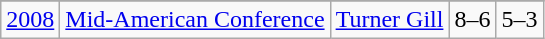<table class="wikitable">
<tr>
</tr>
<tr>
<td><a href='#'>2008</a></td>
<td><a href='#'>Mid-American Conference</a></td>
<td><a href='#'>Turner Gill</a></td>
<td>8–6</td>
<td>5–3</td>
</tr>
</table>
